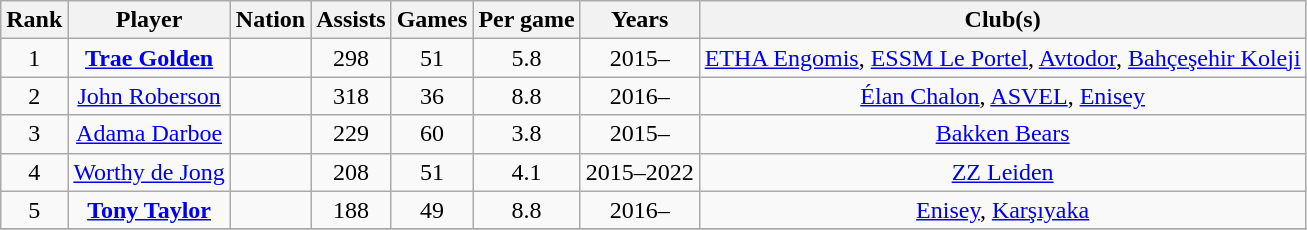<table class="wikitable" style="text-align:center;">
<tr>
<th>Rank</th>
<th>Player</th>
<th>Nation</th>
<th>Assists</th>
<th>Games</th>
<th>Per game</th>
<th>Years</th>
<th>Club(s)</th>
</tr>
<tr>
<td>1</td>
<td><strong><a href='#'>Trae Golden</a></strong></td>
<td></td>
<td>298</td>
<td>51</td>
<td>5.8</td>
<td>2015–</td>
<td><a href='#'>ETHA Engomis</a>, <a href='#'>ESSM Le Portel</a>, <a href='#'>Avtodor</a>, <a href='#'>Bahçeşehir Koleji</a></td>
</tr>
<tr>
<td>2</td>
<td><a href='#'>John Roberson</a></td>
<td></td>
<td>318</td>
<td>36</td>
<td>8.8</td>
<td>2016–</td>
<td><a href='#'>Élan Chalon</a>, <a href='#'>ASVEL</a>, <a href='#'>Enisey</a></td>
</tr>
<tr>
<td>3</td>
<td><a href='#'>Adama Darboe</a></td>
<td></td>
<td>229</td>
<td>60</td>
<td>3.8</td>
<td>2015–</td>
<td><a href='#'>Bakken Bears</a></td>
</tr>
<tr>
<td>4</td>
<td><a href='#'>Worthy de Jong</a></td>
<td></td>
<td>208</td>
<td>51</td>
<td>4.1</td>
<td>2015–2022</td>
<td><a href='#'>ZZ Leiden</a></td>
</tr>
<tr>
<td>5</td>
<td><a href='#'><strong>Tony Taylor</strong></a></td>
<td></td>
<td>188</td>
<td>49</td>
<td>8.8</td>
<td>2016–</td>
<td><a href='#'>Enisey</a>, <a href='#'>Karşıyaka</a></td>
</tr>
<tr>
</tr>
</table>
